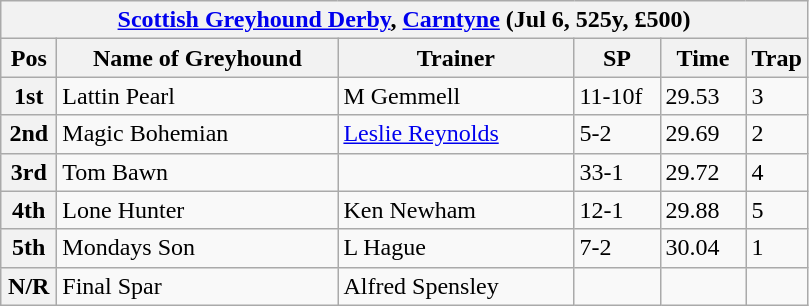<table class="wikitable">
<tr>
<th colspan="6"><a href='#'>Scottish Greyhound Derby</a>, <a href='#'>Carntyne</a> (Jul 6, 525y, £500)</th>
</tr>
<tr>
<th width=30>Pos</th>
<th width=180>Name of Greyhound</th>
<th width=150>Trainer</th>
<th width=50>SP</th>
<th width=50>Time</th>
<th width=30>Trap</th>
</tr>
<tr>
<th>1st</th>
<td>Lattin Pearl</td>
<td>M Gemmell</td>
<td>11-10f</td>
<td>29.53</td>
<td>3</td>
</tr>
<tr>
<th>2nd</th>
<td>Magic Bohemian</td>
<td><a href='#'>Leslie Reynolds</a></td>
<td>5-2</td>
<td>29.69</td>
<td>2</td>
</tr>
<tr>
<th>3rd</th>
<td>Tom Bawn</td>
<td></td>
<td>33-1</td>
<td>29.72</td>
<td>4</td>
</tr>
<tr>
<th>4th</th>
<td>Lone Hunter</td>
<td>Ken Newham</td>
<td>12-1</td>
<td>29.88</td>
<td>5</td>
</tr>
<tr>
<th>5th</th>
<td>Mondays Son</td>
<td>L Hague</td>
<td>7-2</td>
<td>30.04</td>
<td>1</td>
</tr>
<tr>
<th>N/R</th>
<td>Final Spar</td>
<td>Alfred Spensley</td>
<td></td>
<td></td>
<td></td>
</tr>
</table>
